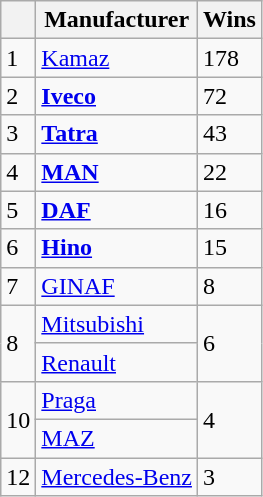<table class="wikitable">
<tr>
<th></th>
<th>Manufacturer</th>
<th>Wins</th>
</tr>
<tr>
<td>1</td>
<td> <a href='#'>Kamaz</a></td>
<td>178</td>
</tr>
<tr>
<td>2</td>
<td> <strong><a href='#'>Iveco</a></strong></td>
<td>72</td>
</tr>
<tr>
<td>3</td>
<td> <strong><a href='#'>Tatra</a></strong></td>
<td>43</td>
</tr>
<tr>
<td>4</td>
<td> <strong><a href='#'>MAN</a></strong></td>
<td>22</td>
</tr>
<tr>
<td>5</td>
<td> <strong><a href='#'>DAF</a></strong></td>
<td>16</td>
</tr>
<tr>
<td>6</td>
<td> <strong><a href='#'>Hino</a></strong></td>
<td>15</td>
</tr>
<tr>
<td>7</td>
<td> <a href='#'>GINAF</a></td>
<td>8</td>
</tr>
<tr>
<td rowspan="2">8</td>
<td> <a href='#'>Mitsubishi</a></td>
<td rowspan="2">6</td>
</tr>
<tr>
<td> <a href='#'>Renault</a></td>
</tr>
<tr>
<td rowspan="2">10</td>
<td> <a href='#'>Praga</a></td>
<td rowspan="2">4</td>
</tr>
<tr>
<td> <a href='#'>MAZ</a></td>
</tr>
<tr>
<td>12</td>
<td> <a href='#'>Mercedes-Benz</a></td>
<td>3</td>
</tr>
</table>
